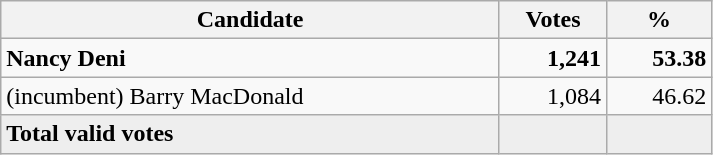<table style="width:475px;" class="wikitable">
<tr>
<th align="center">Candidate</th>
<th align="center">Votes</th>
<th align="center">%</th>
</tr>
<tr>
<td align="left"><strong>Nancy Deni</strong></td>
<td align="right"><strong>1,241</strong></td>
<td align="right"><strong>53.38</strong></td>
</tr>
<tr>
<td align="left">(incumbent) Barry MacDonald</td>
<td align="right">1,084</td>
<td align="right">46.62</td>
</tr>
<tr bgcolor="#EEEEEE">
<td align="left"><strong>Total valid votes</strong></td>
<td align="right"></td>
<td align="right"></td>
</tr>
</table>
